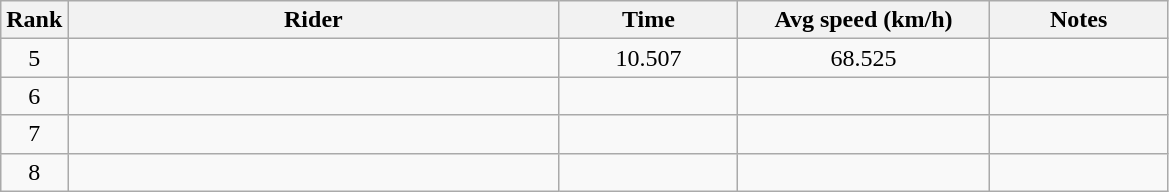<table class="wikitable sortable" style="text-align:center;">
<tr>
<th>Rank</th>
<th style="width:20em;">Rider</th>
<th style="width:7em;">Time</th>
<th style="width:10em;">Avg speed (km/h)</th>
<th style="width:7em;">Notes</th>
</tr>
<tr>
<td>5</td>
<td align=left></td>
<td>10.507</td>
<td>68.525</td>
<td></td>
</tr>
<tr>
<td>6</td>
<td align=left></td>
<td></td>
<td></td>
<td></td>
</tr>
<tr>
<td>7</td>
<td align=left></td>
<td></td>
<td></td>
<td></td>
</tr>
<tr>
<td>8</td>
<td align=left></td>
<td></td>
<td></td>
<td></td>
</tr>
</table>
